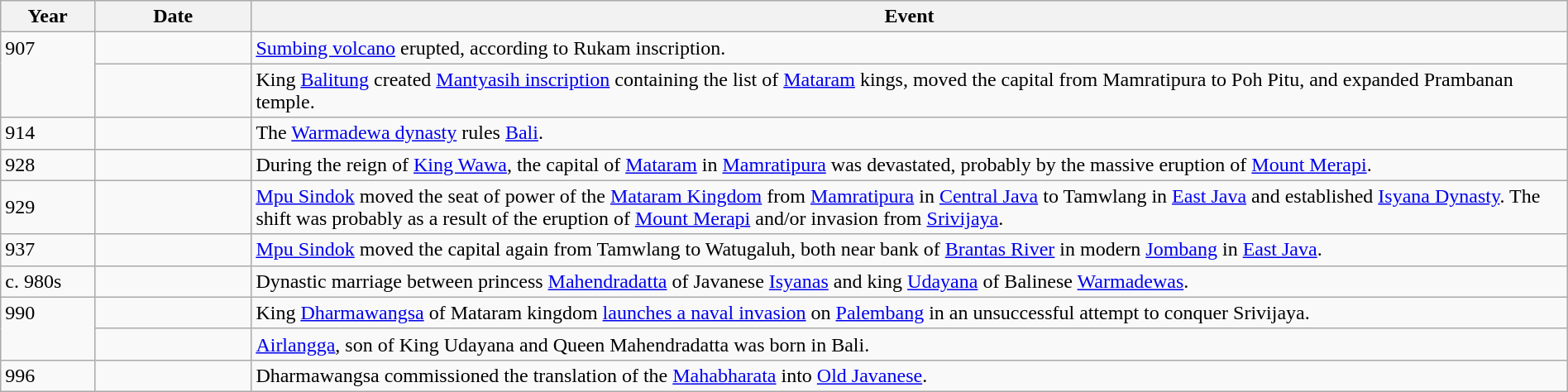<table class="wikitable" width="100%">
<tr>
<th style="width:6%">Year</th>
<th style="width:10%">Date</th>
<th>Event</th>
</tr>
<tr>
<td rowspan="2" valign="top">907</td>
<td></td>
<td><a href='#'>Sumbing volcano</a> erupted, according to Rukam inscription.</td>
</tr>
<tr>
<td></td>
<td>King <a href='#'>Balitung</a> created <a href='#'>Mantyasih inscription</a> containing the list of <a href='#'>Mataram</a> kings, moved the capital from Mamratipura to Poh Pitu, and expanded Prambanan temple.</td>
</tr>
<tr>
<td>914</td>
<td></td>
<td>The <a href='#'>Warmadewa dynasty</a> rules <a href='#'>Bali</a>.</td>
</tr>
<tr>
<td>928</td>
<td></td>
<td>During the reign of <a href='#'>King Wawa</a>, the capital of <a href='#'>Mataram</a> in <a href='#'>Mamratipura</a> was devastated, probably by the massive eruption of <a href='#'>Mount Merapi</a>.</td>
</tr>
<tr>
<td>929</td>
<td></td>
<td><a href='#'>Mpu Sindok</a> moved the seat of power of the <a href='#'>Mataram Kingdom</a> from <a href='#'>Mamratipura</a> in <a href='#'>Central Java</a> to Tamwlang in <a href='#'>East Java</a> and established <a href='#'>Isyana Dynasty</a>. The shift was probably as a result of the eruption of <a href='#'>Mount Merapi</a> and/or invasion from <a href='#'>Srivijaya</a>.</td>
</tr>
<tr>
<td>937</td>
<td></td>
<td><a href='#'>Mpu Sindok</a> moved the capital again from Tamwlang to Watugaluh, both near bank of <a href='#'>Brantas River</a> in modern <a href='#'>Jombang</a> in <a href='#'>East Java</a>.</td>
</tr>
<tr>
<td>c. 980s</td>
<td></td>
<td>Dynastic marriage between princess <a href='#'>Mahendradatta</a> of Javanese <a href='#'>Isyanas</a> and king <a href='#'>Udayana</a> of Balinese <a href='#'>Warmadewas</a>.</td>
</tr>
<tr>
<td rowspan="2" valign="top">990</td>
<td></td>
<td>King <a href='#'>Dharmawangsa</a> of Mataram kingdom <a href='#'>launches a naval invasion</a> on <a href='#'>Palembang</a> in an unsuccessful attempt to conquer Srivijaya.</td>
</tr>
<tr>
<td></td>
<td><a href='#'>Airlangga</a>, son of King Udayana and Queen Mahendradatta was born in Bali.</td>
</tr>
<tr>
<td>996</td>
<td></td>
<td>Dharmawangsa commissioned the translation of the <a href='#'>Mahabharata</a> into <a href='#'>Old Javanese</a>.</td>
</tr>
</table>
